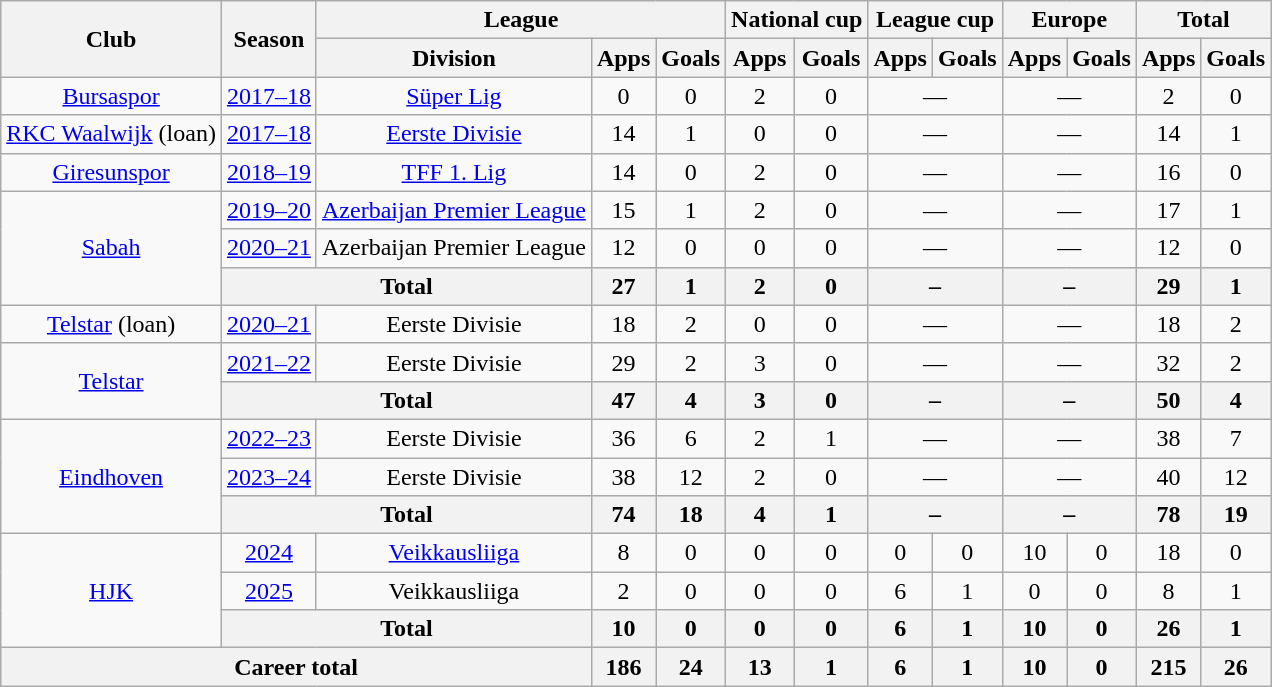<table class="wikitable" style="text-align:center">
<tr>
<th rowspan="2">Club</th>
<th rowspan="2">Season</th>
<th colspan="3">League</th>
<th colspan="2">National cup</th>
<th colspan="2">League cup</th>
<th colspan="2">Europe</th>
<th colspan="2">Total</th>
</tr>
<tr>
<th>Division</th>
<th>Apps</th>
<th>Goals</th>
<th>Apps</th>
<th>Goals</th>
<th>Apps</th>
<th>Goals</th>
<th>Apps</th>
<th>Goals</th>
<th>Apps</th>
<th>Goals</th>
</tr>
<tr>
<td><a href='#'>Bursaspor</a></td>
<td><a href='#'>2017–18</a></td>
<td><a href='#'>Süper Lig</a></td>
<td>0</td>
<td>0</td>
<td>2</td>
<td>0</td>
<td colspan=2>—</td>
<td colspan=2>—</td>
<td>2</td>
<td>0</td>
</tr>
<tr>
<td><a href='#'>RKC Waalwijk</a> (loan)</td>
<td><a href='#'>2017–18</a></td>
<td><a href='#'>Eerste Divisie</a></td>
<td>14</td>
<td>1</td>
<td>0</td>
<td>0</td>
<td colspan=2>—</td>
<td colspan=2>—</td>
<td>14</td>
<td>1</td>
</tr>
<tr>
<td><a href='#'>Giresunspor</a></td>
<td><a href='#'>2018–19</a></td>
<td><a href='#'>TFF 1. Lig</a></td>
<td>14</td>
<td>0</td>
<td>2</td>
<td>0</td>
<td colspan=2>—</td>
<td colspan=2>—</td>
<td>16</td>
<td>0</td>
</tr>
<tr>
<td rowspan=3><a href='#'>Sabah</a></td>
<td><a href='#'>2019–20</a></td>
<td><a href='#'>Azerbaijan Premier League</a></td>
<td>15</td>
<td>1</td>
<td>2</td>
<td>0</td>
<td colspan=2>—</td>
<td colspan=2>—</td>
<td>17</td>
<td>1</td>
</tr>
<tr>
<td><a href='#'>2020–21</a></td>
<td>Azerbaijan Premier League</td>
<td>12</td>
<td>0</td>
<td>0</td>
<td>0</td>
<td colspan=2>—</td>
<td colspan=2>—</td>
<td>12</td>
<td>0</td>
</tr>
<tr>
<th colspan="2">Total</th>
<th>27</th>
<th>1</th>
<th>2</th>
<th>0</th>
<th colspan="2">–</th>
<th colspan=2>–</th>
<th>29</th>
<th>1</th>
</tr>
<tr>
<td><a href='#'>Telstar</a> (loan)</td>
<td><a href='#'>2020–21</a></td>
<td>Eerste Divisie</td>
<td>18</td>
<td>2</td>
<td>0</td>
<td>0</td>
<td colspan=2>—</td>
<td colspan=2>—</td>
<td>18</td>
<td>2</td>
</tr>
<tr>
<td rowspan=2><a href='#'>Telstar</a></td>
<td><a href='#'>2021–22</a></td>
<td>Eerste Divisie</td>
<td>29</td>
<td>2</td>
<td>3</td>
<td>0</td>
<td colspan=2>—</td>
<td colspan=2>—</td>
<td>32</td>
<td>2</td>
</tr>
<tr>
<th colspan="2">Total</th>
<th>47</th>
<th>4</th>
<th>3</th>
<th>0</th>
<th colspan="2">–</th>
<th colspan=2>–</th>
<th>50</th>
<th>4</th>
</tr>
<tr>
<td rowspan=3><a href='#'>Eindhoven</a></td>
<td><a href='#'>2022–23</a></td>
<td>Eerste Divisie</td>
<td>36</td>
<td>6</td>
<td>2</td>
<td>1</td>
<td colspan=2>—</td>
<td colspan=2>—</td>
<td>38</td>
<td>7</td>
</tr>
<tr>
<td><a href='#'>2023–24</a></td>
<td>Eerste Divisie</td>
<td>38</td>
<td>12</td>
<td>2</td>
<td>0</td>
<td colspan=2>—</td>
<td colspan=2>—</td>
<td>40</td>
<td>12</td>
</tr>
<tr>
<th colspan="2">Total</th>
<th>74</th>
<th>18</th>
<th>4</th>
<th>1</th>
<th colspan="2">–</th>
<th colspan=2>–</th>
<th>78</th>
<th>19</th>
</tr>
<tr>
<td rowspan=3><a href='#'>HJK</a></td>
<td><a href='#'>2024</a></td>
<td><a href='#'>Veikkausliiga</a></td>
<td>8</td>
<td>0</td>
<td>0</td>
<td>0</td>
<td>0</td>
<td>0</td>
<td>10</td>
<td>0</td>
<td>18</td>
<td>0</td>
</tr>
<tr>
<td><a href='#'>2025</a></td>
<td>Veikkausliiga</td>
<td>2</td>
<td>0</td>
<td>0</td>
<td>0</td>
<td>6</td>
<td>1</td>
<td>0</td>
<td>0</td>
<td>8</td>
<td>1</td>
</tr>
<tr>
<th colspan=2>Total</th>
<th>10</th>
<th>0</th>
<th>0</th>
<th>0</th>
<th>6</th>
<th>1</th>
<th>10</th>
<th>0</th>
<th>26</th>
<th>1</th>
</tr>
<tr>
<th colspan=3>Career total</th>
<th>186</th>
<th>24</th>
<th>13</th>
<th>1</th>
<th>6</th>
<th>1</th>
<th>10</th>
<th>0</th>
<th>215</th>
<th>26</th>
</tr>
</table>
